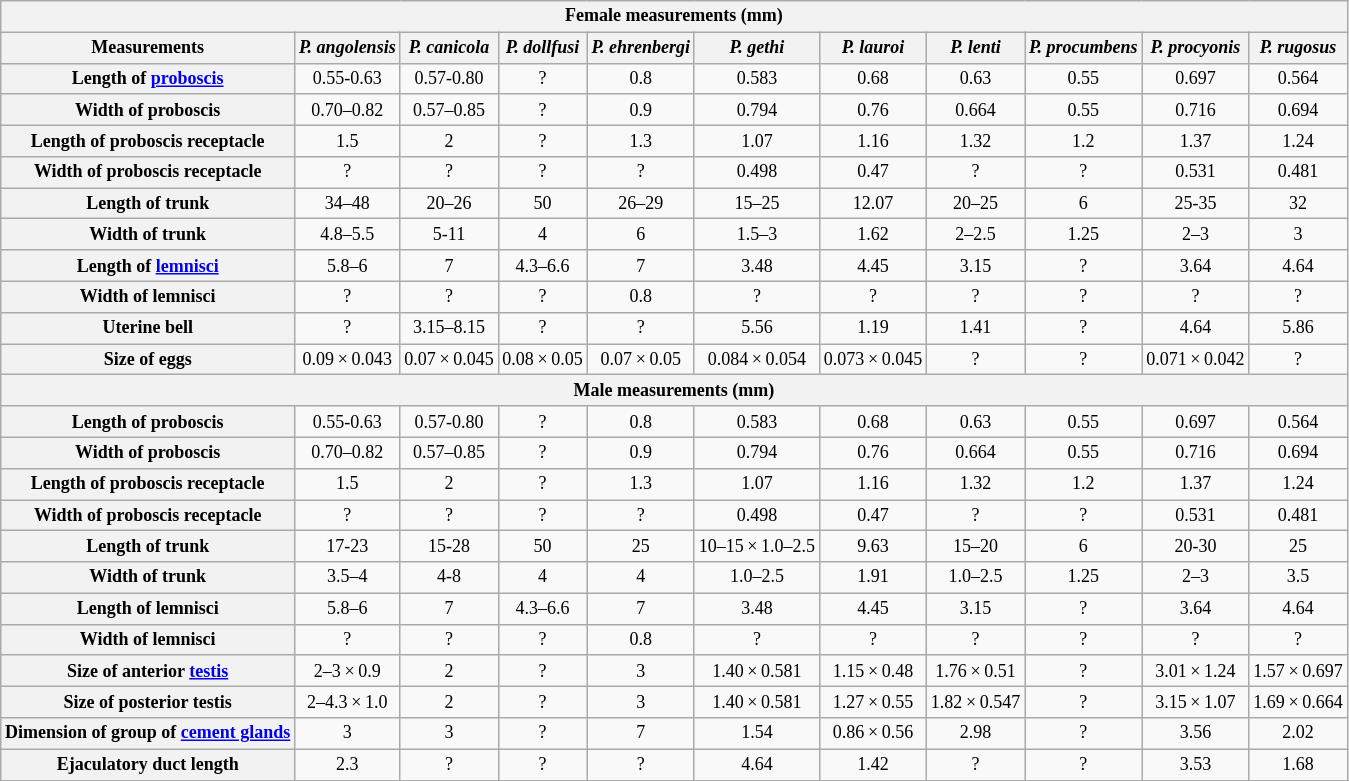<table class="wikitable" style="text-align: center; font-size: 75%;">
<tr>
<th colspan="12">Female measurements (mm)</th>
</tr>
<tr>
<th>Measurements</th>
<th><em>P. angolensis</em></th>
<th><em>P. canicola</em></th>
<th><em>P. dollfusi</em></th>
<th><em>P. ehrenbergi</em></th>
<th><em>P. gethi</em></th>
<th><em>P. lauroi</em></th>
<th><em>P. lenti</em></th>
<th><em>P. procumbens</em></th>
<th><em>P. procyonis</em></th>
<th><em>P. rugosus</em></th>
</tr>
<tr>
<th scope="row">Length of <a href='#'>proboscis</a></th>
<td>0.55-0.63</td>
<td>0.57-0.80</td>
<td>?</td>
<td>0.8</td>
<td>0.583</td>
<td>0.68</td>
<td>0.63</td>
<td>0.55</td>
<td>0.697</td>
<td>0.564</td>
</tr>
<tr>
<th scope="row">Width of proboscis</th>
<td>0.70–0.82</td>
<td>0.57–0.85</td>
<td>?</td>
<td>0.9</td>
<td>0.794</td>
<td>0.76</td>
<td>0.664</td>
<td>0.55</td>
<td>0.716</td>
<td>0.694</td>
</tr>
<tr>
<th scope="row">Length of proboscis receptacle</th>
<td>1.5</td>
<td>2</td>
<td>?</td>
<td>1.3</td>
<td>1.07</td>
<td>1.16</td>
<td>1.32</td>
<td>1.2</td>
<td>1.37</td>
<td>1.24</td>
</tr>
<tr>
<th scope="row">Width of proboscis receptacle</th>
<td>?</td>
<td>?</td>
<td>?</td>
<td>?</td>
<td>0.498</td>
<td>0.47</td>
<td>?</td>
<td>?</td>
<td>0.531</td>
<td>0.481</td>
</tr>
<tr>
<th scope="row">Length of trunk</th>
<td>34–48</td>
<td>20–26</td>
<td>50</td>
<td>26–29</td>
<td>15–25</td>
<td>12.07</td>
<td>20–25</td>
<td>6</td>
<td>25-35</td>
<td>32</td>
</tr>
<tr>
<th scope="row">Width of trunk</th>
<td>4.8–5.5</td>
<td>5-11</td>
<td>4</td>
<td>6</td>
<td>1.5–3</td>
<td>1.62</td>
<td>2–2.5</td>
<td>1.25</td>
<td>2–3</td>
<td>3</td>
</tr>
<tr>
<th scope="row">Length of <a href='#'>lemnisci</a></th>
<td>5.8–6</td>
<td>7</td>
<td>4.3–6.6</td>
<td>7</td>
<td>3.48</td>
<td>4.45</td>
<td>3.15</td>
<td>?</td>
<td>3.64</td>
<td>4.64</td>
</tr>
<tr>
<th scope="row">Width of lemnisci</th>
<td>?</td>
<td>?</td>
<td>?</td>
<td>0.8</td>
<td>?</td>
<td>?</td>
<td>?</td>
<td>?</td>
<td>?</td>
<td>?</td>
</tr>
<tr>
<th scope="row">Uterine bell</th>
<td>?</td>
<td>3.15–8.15</td>
<td>?</td>
<td>?</td>
<td>5.56</td>
<td>1.19</td>
<td>1.41</td>
<td>?</td>
<td>4.64</td>
<td>5.86</td>
</tr>
<tr>
<th scope="row">Size of eggs</th>
<td>0.09 × 0.043</td>
<td>0.07 × 0.045</td>
<td>0.08 × 0.05</td>
<td>0.07 × 0.05</td>
<td>0.084 × 0.054</td>
<td>0.073 × 0.045</td>
<td>?</td>
<td>?</td>
<td>0.071 × 0.042</td>
<td>?</td>
</tr>
<tr>
<th colspan="12">Male measurements (mm)</th>
</tr>
<tr>
<th scope="row">Length of proboscis</th>
<td>0.55-0.63</td>
<td>0.57-0.80</td>
<td>?</td>
<td>0.8</td>
<td>0.583</td>
<td>0.68</td>
<td>0.63</td>
<td>0.55</td>
<td>0.697</td>
<td>0.564</td>
</tr>
<tr>
<th scope="row">Width of proboscis</th>
<td>0.70–0.82</td>
<td>0.57–0.85</td>
<td>?</td>
<td>0.9</td>
<td>0.794</td>
<td>0.76</td>
<td>0.664</td>
<td>0.55</td>
<td>0.716</td>
<td>0.694</td>
</tr>
<tr>
<th scope="row">Length of proboscis receptacle</th>
<td>1.5</td>
<td>2</td>
<td>?</td>
<td>1.3</td>
<td>1.07</td>
<td>1.16</td>
<td>1.32</td>
<td>1.2</td>
<td>1.37</td>
<td>1.24</td>
</tr>
<tr>
<th scope="row">Width of proboscis receptacle</th>
<td>?</td>
<td>?</td>
<td>?</td>
<td>?</td>
<td>0.498</td>
<td>0.47</td>
<td>?</td>
<td>?</td>
<td>0.531</td>
<td>0.481</td>
</tr>
<tr>
<th scope="row">Length of trunk</th>
<td>17-23</td>
<td>15-28</td>
<td>50</td>
<td>25</td>
<td>10–15 × 1.0–2.5</td>
<td>9.63</td>
<td>15–20</td>
<td>6</td>
<td>20-30</td>
<td>25</td>
</tr>
<tr>
<th scope="row">Width of trunk</th>
<td>3.5–4</td>
<td>4-8</td>
<td>4</td>
<td>4</td>
<td>1.0–2.5</td>
<td>1.91</td>
<td>1.0–2.5</td>
<td>1.25</td>
<td>2–3</td>
<td>3.5</td>
</tr>
<tr>
<th scope="row">Length of lemnisci</th>
<td>5.8–6</td>
<td>7</td>
<td>4.3–6.6</td>
<td>7</td>
<td>3.48</td>
<td>4.45</td>
<td>3.15</td>
<td>?</td>
<td>3.64</td>
<td>4.64</td>
</tr>
<tr>
<th scope="row">Width of lemnisci</th>
<td>?</td>
<td>?</td>
<td>?</td>
<td>0.8</td>
<td>?</td>
<td>?</td>
<td>?</td>
<td>?</td>
<td>?</td>
<td>?</td>
</tr>
<tr>
<th scope="row">Size of anterior <a href='#'>testis</a></th>
<td>2–3 × 0.9</td>
<td>2</td>
<td>?</td>
<td>3</td>
<td>1.40 × 0.581</td>
<td>1.15 × 0.48</td>
<td>1.76 × 0.51</td>
<td>?</td>
<td>3.01 × 1.24</td>
<td>1.57 × 0.697</td>
</tr>
<tr>
<th scope="row">Size of posterior testis</th>
<td>2–4.3 × 1.0</td>
<td>2</td>
<td>?</td>
<td>3</td>
<td>1.40 × 0.581</td>
<td>1.27 × 0.55</td>
<td>1.82 × 0.547</td>
<td>?</td>
<td>3.15 × 1.07</td>
<td>1.69 × 0.664</td>
</tr>
<tr>
<th scope="row">Dimension of group of <a href='#'>cement glands</a></th>
<td>3</td>
<td>3</td>
<td>?</td>
<td>7</td>
<td>1.54</td>
<td>0.86 × 0.56</td>
<td>2.98</td>
<td>?</td>
<td>3.56</td>
<td>2.02</td>
</tr>
<tr>
<th scope="row">Ejaculatory duct length</th>
<td>2.3</td>
<td>?</td>
<td>?</td>
<td>?</td>
<td>4.64</td>
<td>1.42</td>
<td>?</td>
<td>?</td>
<td>3.53</td>
<td>1.68</td>
</tr>
<tr>
</tr>
</table>
